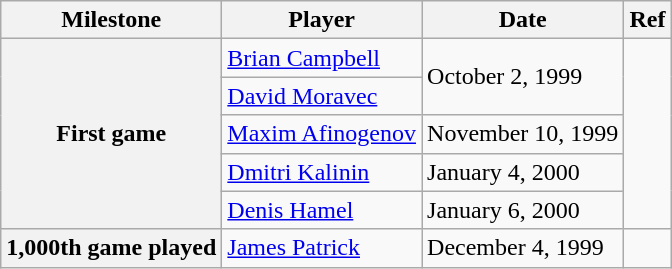<table class="wikitable">
<tr>
<th scope="col">Milestone</th>
<th scope="col">Player</th>
<th scope="col">Date</th>
<th scope="col">Ref</th>
</tr>
<tr>
<th rowspan=5>First game</th>
<td><a href='#'>Brian Campbell</a></td>
<td rowspan=2>October 2, 1999</td>
<td rowspan=5></td>
</tr>
<tr>
<td><a href='#'>David Moravec</a></td>
</tr>
<tr>
<td><a href='#'>Maxim Afinogenov</a></td>
<td>November 10, 1999</td>
</tr>
<tr>
<td><a href='#'>Dmitri Kalinin</a></td>
<td>January 4, 2000</td>
</tr>
<tr>
<td><a href='#'>Denis Hamel</a></td>
<td>January 6, 2000</td>
</tr>
<tr>
<th>1,000th game played</th>
<td><a href='#'>James Patrick</a></td>
<td>December 4, 1999</td>
<td></td>
</tr>
</table>
